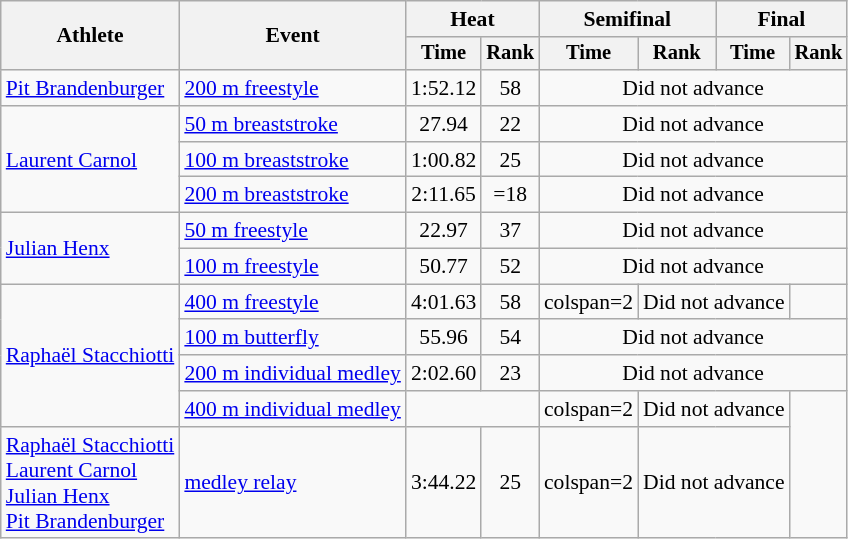<table class=wikitable style="font-size:90%">
<tr>
<th rowspan=2>Athlete</th>
<th rowspan=2>Event</th>
<th colspan="2">Heat</th>
<th colspan="2">Semifinal</th>
<th colspan="2">Final</th>
</tr>
<tr style="font-size:95%">
<th>Time</th>
<th>Rank</th>
<th>Time</th>
<th>Rank</th>
<th>Time</th>
<th>Rank</th>
</tr>
<tr align=center>
<td align=left><a href='#'>Pit Brandenburger</a></td>
<td align=left><a href='#'>200 m freestyle</a></td>
<td>1:52.12</td>
<td>58</td>
<td colspan=4>Did not advance</td>
</tr>
<tr align=center>
<td align=left rowspan=3><a href='#'>Laurent Carnol</a></td>
<td align=left><a href='#'>50 m breaststroke</a></td>
<td>27.94</td>
<td>22</td>
<td colspan=4>Did not advance</td>
</tr>
<tr align=center>
<td align=left><a href='#'>100 m breaststroke</a></td>
<td>1:00.82</td>
<td>25</td>
<td colspan=4>Did not advance</td>
</tr>
<tr align=center>
<td align=left><a href='#'>200 m breaststroke</a></td>
<td>2:11.65</td>
<td>=18</td>
<td colspan=4>Did not advance</td>
</tr>
<tr align=center>
<td align=left rowspan=2><a href='#'>Julian Henx</a></td>
<td align=left><a href='#'>50 m freestyle</a></td>
<td>22.97</td>
<td>37</td>
<td colspan=4>Did not advance</td>
</tr>
<tr align=center>
<td align=left><a href='#'>100 m freestyle</a></td>
<td>50.77</td>
<td>52</td>
<td colspan=4>Did not advance</td>
</tr>
<tr align=center>
<td align=left rowspan=4><a href='#'>Raphaël Stacchiotti</a></td>
<td align=left><a href='#'>400 m freestyle</a></td>
<td>4:01.63</td>
<td>58</td>
<td>colspan=2 </td>
<td colspan=2>Did not advance</td>
</tr>
<tr align=center>
<td align=left><a href='#'>100 m butterfly</a></td>
<td>55.96</td>
<td>54</td>
<td colspan=4>Did not advance</td>
</tr>
<tr align=center>
<td align=left><a href='#'>200 m individual medley</a></td>
<td>2:02.60</td>
<td>23</td>
<td colspan=4>Did not advance</td>
</tr>
<tr align=center>
<td align=left><a href='#'>400 m individual medley</a></td>
<td colspan=2></td>
<td>colspan=2 </td>
<td colspan=2>Did not advance</td>
</tr>
<tr align=center>
<td align=left><a href='#'>Raphaël Stacchiotti</a><br><a href='#'>Laurent Carnol</a><br><a href='#'>Julian Henx</a><br><a href='#'>Pit Brandenburger</a></td>
<td align=left><a href='#'> medley relay</a></td>
<td>3:44.22</td>
<td>25</td>
<td>colspan=2 </td>
<td colspan=2>Did not advance</td>
</tr>
</table>
